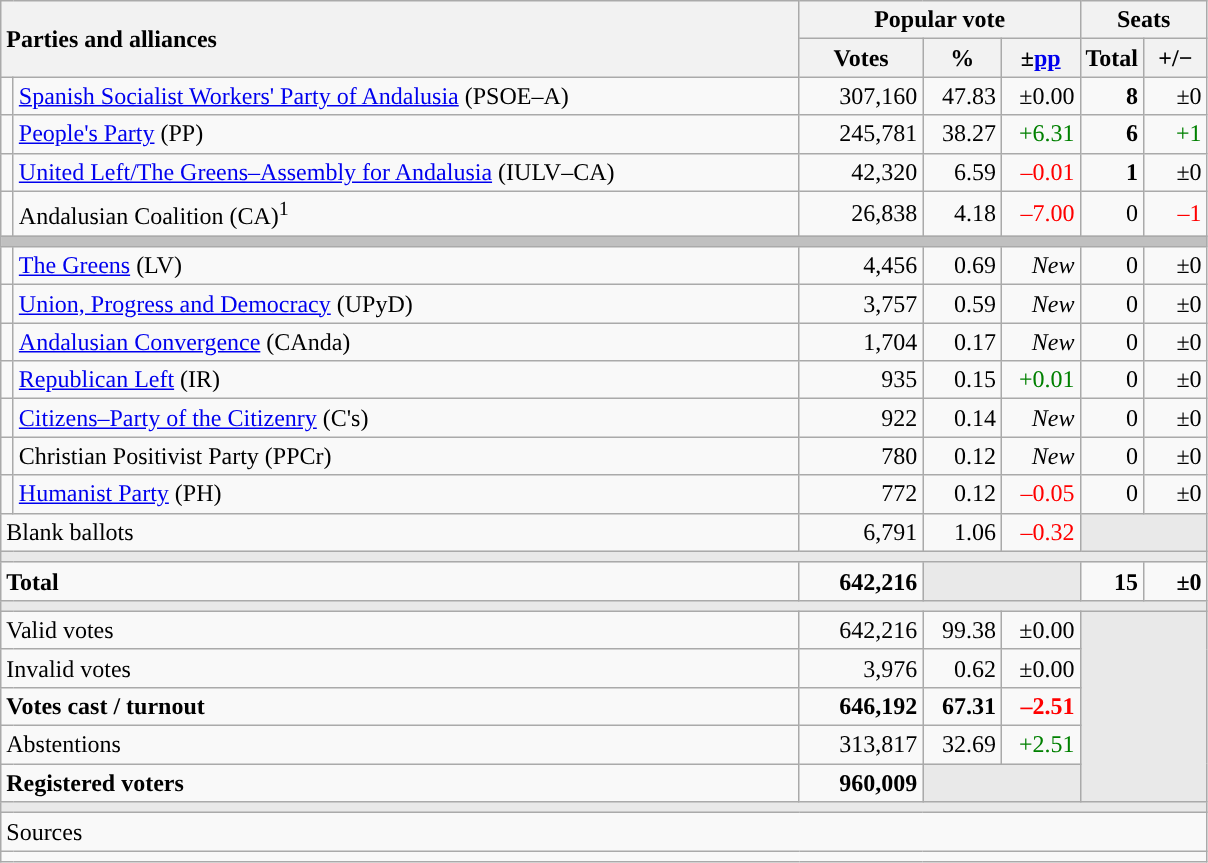<table class="wikitable" style="text-align:right;">
<tr>
<th style="text-align:left;" rowspan="2" colspan="2" width="525">Parties and alliances</th>
<th colspan="3">Popular vote</th>
<th colspan="2">Seats</th>
</tr>
<tr>
<th width="75">Votes</th>
<th width="45">%</th>
<th width="45">±<a href='#'>pp</a></th>
<th width="35">Total</th>
<th width="35">+/−</th>
</tr>
<tr>
<td width="1" style="color:inherit;background:"></td>
<td align="left"><a href='#'>Spanish Socialist Workers' Party of Andalusia</a> (PSOE–A)</td>
<td>307,160</td>
<td>47.83</td>
<td>±0.00</td>
<td><strong>8</strong></td>
<td>±0</td>
</tr>
<tr>
<td style="color:inherit;background:"></td>
<td align="left"><a href='#'>People's Party</a> (PP)</td>
<td>245,781</td>
<td>38.27</td>
<td style="color:green;">+6.31</td>
<td><strong>6</strong></td>
<td style="color:green;">+1</td>
</tr>
<tr>
<td style="color:inherit;background:"></td>
<td align="left"><a href='#'>United Left/The Greens–Assembly for Andalusia</a> (IULV–CA)</td>
<td>42,320</td>
<td>6.59</td>
<td style="color:red;">–0.01</td>
<td><strong>1</strong></td>
<td>±0</td>
</tr>
<tr>
<td style="color:inherit;background:"></td>
<td align="left">Andalusian Coalition (CA)<sup>1</sup></td>
<td>26,838</td>
<td>4.18</td>
<td style="color:red;">–7.00</td>
<td>0</td>
<td style="color:red;">–1</td>
</tr>
<tr>
<td colspan="7" bgcolor="#C0C0C0"></td>
</tr>
<tr>
<td style="color:inherit;background:"></td>
<td align="left"><a href='#'>The Greens</a> (LV)</td>
<td>4,456</td>
<td>0.69</td>
<td><em>New</em></td>
<td>0</td>
<td>±0</td>
</tr>
<tr>
<td style="color:inherit;background:"></td>
<td align="left"><a href='#'>Union, Progress and Democracy</a> (UPyD)</td>
<td>3,757</td>
<td>0.59</td>
<td><em>New</em></td>
<td>0</td>
<td>±0</td>
</tr>
<tr>
<td style="color:inherit;background:"></td>
<td align="left"><a href='#'>Andalusian Convergence</a> (CAnda)</td>
<td>1,704</td>
<td>0.17</td>
<td><em>New</em></td>
<td>0</td>
<td>±0</td>
</tr>
<tr>
<td style="color:inherit;background:"></td>
<td align="left"><a href='#'>Republican Left</a> (IR)</td>
<td>935</td>
<td>0.15</td>
<td style="color:green;">+0.01</td>
<td>0</td>
<td>±0</td>
</tr>
<tr>
<td style="color:inherit;background:"></td>
<td align="left"><a href='#'>Citizens–Party of the Citizenry</a> (C's)</td>
<td>922</td>
<td>0.14</td>
<td><em>New</em></td>
<td>0</td>
<td>±0</td>
</tr>
<tr>
<td style="color:inherit;background:"></td>
<td align="left">Christian Positivist Party (PPCr)</td>
<td>780</td>
<td>0.12</td>
<td><em>New</em></td>
<td>0</td>
<td>±0</td>
</tr>
<tr>
<td style="color:inherit;background:"></td>
<td align="left"><a href='#'>Humanist Party</a> (PH)</td>
<td>772</td>
<td>0.12</td>
<td style="color:red;">–0.05</td>
<td>0</td>
<td>±0</td>
</tr>
<tr>
<td align="left" colspan="2">Blank ballots</td>
<td>6,791</td>
<td>1.06</td>
<td style="color:red;">–0.32</td>
<td bgcolor="#E9E9E9" colspan="2"></td>
</tr>
<tr>
<td colspan="7" bgcolor="#E9E9E9"></td>
</tr>
<tr style="font-weight:bold;">
<td align="left" colspan="2">Total</td>
<td>642,216</td>
<td bgcolor="#E9E9E9" colspan="2"></td>
<td>15</td>
<td>±0</td>
</tr>
<tr>
<td colspan="7" bgcolor="#E9E9E9"></td>
</tr>
<tr>
<td align="left" colspan="2">Valid votes</td>
<td>642,216</td>
<td>99.38</td>
<td>±0.00</td>
<td bgcolor="#E9E9E9" colspan="2" rowspan="5"></td>
</tr>
<tr>
<td align="left" colspan="2">Invalid votes</td>
<td>3,976</td>
<td>0.62</td>
<td>±0.00</td>
</tr>
<tr style="font-weight:bold;">
<td align="left" colspan="2">Votes cast / turnout</td>
<td>646,192</td>
<td>67.31</td>
<td style="color:red;">–2.51</td>
</tr>
<tr>
<td align="left" colspan="2">Abstentions</td>
<td>313,817</td>
<td>32.69</td>
<td style="color:green;">+2.51</td>
</tr>
<tr style="font-weight:bold;">
<td align="left" colspan="2">Registered voters</td>
<td>960,009</td>
<td bgcolor="#E9E9E9" colspan="2"></td>
</tr>
<tr>
<td colspan="7" bgcolor="#E9E9E9"></td>
</tr>
<tr>
<td align="left" colspan="7">Sources</td>
</tr>
<tr>
<td colspan="7" style="text-align:left; max-width:790px;"></td>
</tr>
</table>
